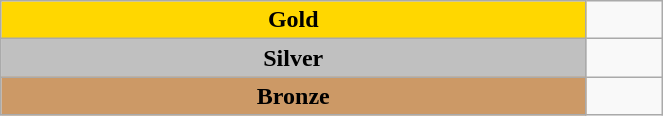<table class="wikitable" style="text-align:center;" width="35%">
<tr>
<td bgcolor="gold"><strong>Gold</strong></td>
<td></td>
</tr>
<tr>
<td bgcolor="silver"><strong>Silver</strong></td>
<td></td>
</tr>
<tr>
<td bgcolor="CC9966"><strong>Bronze</strong></td>
<td></td>
</tr>
</table>
